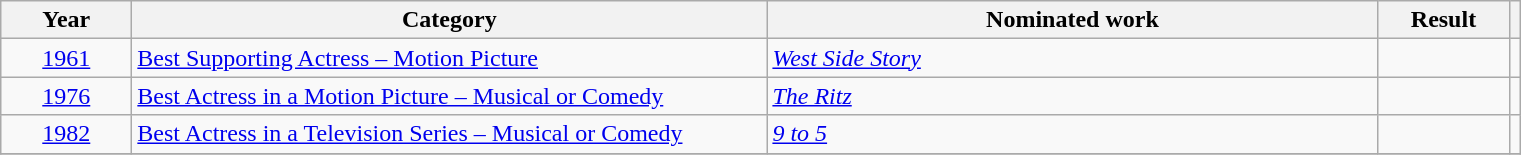<table class=wikitable>
<tr>
<th scope="col" style="width:5em;">Year</th>
<th scope="col" style="width:26em;">Category</th>
<th scope="col" style="width:25em;">Nominated work</th>
<th scope="col" style="width:5em;">Result</th>
<th></th>
</tr>
<tr>
<td style="text-align:center;"><a href='#'>1961</a></td>
<td><a href='#'>Best Supporting Actress – Motion Picture</a></td>
<td><em><a href='#'>West Side Story</a></em></td>
<td></td>
<td style="text-align:center;"></td>
</tr>
<tr>
<td style="text-align:center;"><a href='#'>1976</a></td>
<td><a href='#'>Best Actress in a Motion Picture – Musical or Comedy</a></td>
<td><em><a href='#'>The Ritz</a></em></td>
<td></td>
<td style="text-align:center;"></td>
</tr>
<tr>
<td style="text-align:center;"><a href='#'>1982</a></td>
<td><a href='#'>Best Actress in a Television Series – Musical or Comedy</a></td>
<td><em><a href='#'>9 to 5</a></em></td>
<td></td>
<td style="text-align:center;"></td>
</tr>
<tr>
</tr>
</table>
